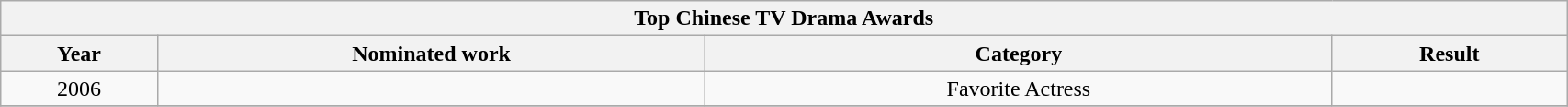<table width="90%" class="wikitable">
<tr>
<th colspan="4" align="center">Top Chinese TV Drama Awards</th>
</tr>
<tr>
<th width="10%">Year</th>
<th width="35%">Nominated work</th>
<th width="40%">Category</th>
<th width="15%">Result</th>
</tr>
<tr>
<td align="center" rowspan="1">2006</td>
<td align="center"></td>
<td align="center">Favorite Actress</td>
<td></td>
</tr>
<tr>
</tr>
</table>
